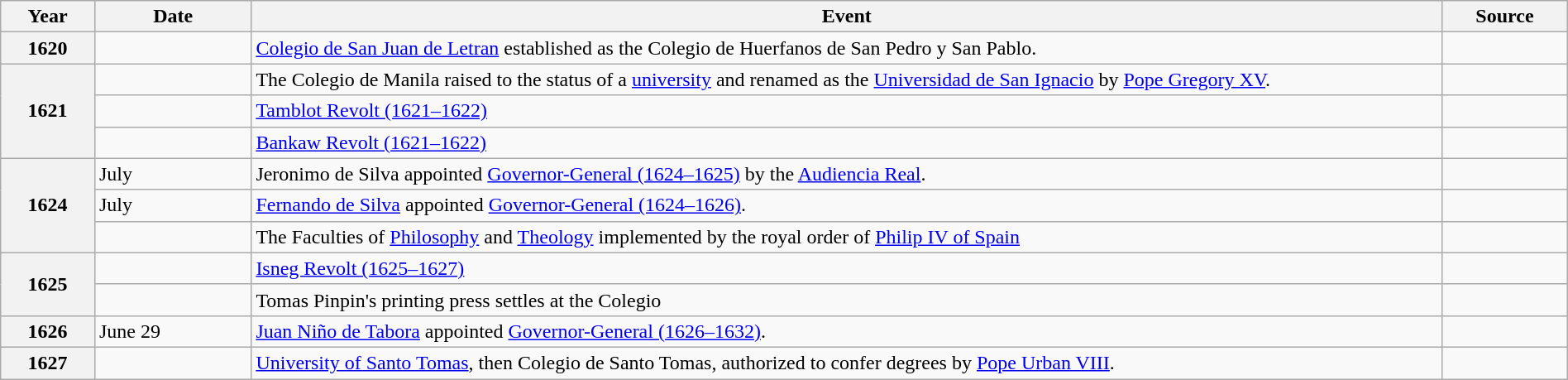<table class="wikitable toptextcells" style="width:100%;">
<tr>
<th scope="col" style="width:6%;">Year</th>
<th scope="col" style="width:10%;">Date</th>
<th scope="col">Event</th>
<th scope="col" style="width:8%;">Source</th>
</tr>
<tr>
<th scope="row">1620</th>
<td></td>
<td><a href='#'>Colegio de San Juan de Letran</a> established as the Colegio de Huerfanos de San Pedro y San Pablo.</td>
<td></td>
</tr>
<tr>
<th scope="row" rowspan="3">1621</th>
<td></td>
<td>The Colegio de Manila raised to the status of a <a href='#'>university</a> and renamed as the <a href='#'>Universidad de San Ignacio</a> by <a href='#'>Pope Gregory XV</a>.</td>
<td></td>
</tr>
<tr>
<td></td>
<td><a href='#'>Tamblot Revolt (1621–1622)</a></td>
<td></td>
</tr>
<tr>
<td></td>
<td><a href='#'>Bankaw Revolt (1621–1622)</a></td>
<td></td>
</tr>
<tr>
<th scope="row" rowspan="3">1624</th>
<td>July</td>
<td>Jeronimo de Silva appointed <a href='#'>Governor-General (1624–1625)</a> by the <a href='#'>Audiencia Real</a>.</td>
<td></td>
</tr>
<tr>
<td>July</td>
<td><a href='#'>Fernando de Silva</a> appointed <a href='#'>Governor-General (1624–1626)</a>.</td>
<td></td>
</tr>
<tr>
<td></td>
<td>The Faculties of <a href='#'>Philosophy</a> and <a href='#'>Theology</a> implemented by the royal order of <a href='#'>Philip IV of Spain</a></td>
<td></td>
</tr>
<tr>
<th scope="row" rowspan="2">1625</th>
<td></td>
<td><a href='#'>Isneg Revolt (1625–1627)</a></td>
<td></td>
</tr>
<tr>
<td></td>
<td>Tomas Pinpin's printing press settles at the Colegio</td>
<td></td>
</tr>
<tr>
<th scope="row">1626</th>
<td>June 29</td>
<td><a href='#'>Juan Niño de Tabora</a> appointed <a href='#'>Governor-General (1626–1632)</a>.</td>
<td></td>
</tr>
<tr>
<th scope="row">1627</th>
<td></td>
<td><a href='#'>University of Santo Tomas</a>, then Colegio de Santo Tomas, authorized to confer degrees by <a href='#'>Pope Urban VIII</a>.</td>
<td></td>
</tr>
</table>
